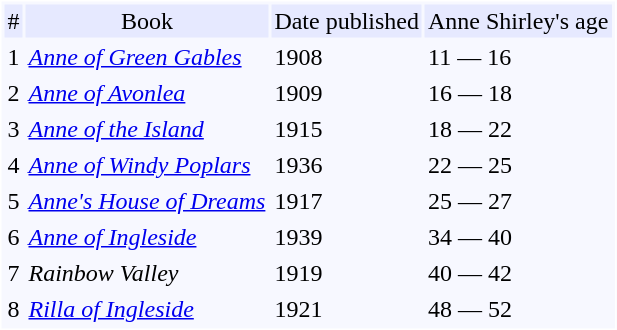<table style="border:1px; border: thin solid white; background-color:#f7f8ff" cellpadding="2">
<tr align="center" bgcolor="#e6e9ff">
<td>#</td>
<td>Book</td>
<td>Date published</td>
<td>Anne Shirley's age</td>
</tr>
<tr>
<td>1</td>
<td><em><a href='#'>Anne of Green Gables</a></em></td>
<td>1908</td>
<td>11 — 16</td>
</tr>
<tr>
<td>2</td>
<td><em><a href='#'>Anne of Avonlea</a></em></td>
<td>1909</td>
<td>16 — 18</td>
</tr>
<tr>
<td>3</td>
<td><em><a href='#'>Anne of the Island</a></em></td>
<td>1915</td>
<td>18 — 22</td>
</tr>
<tr>
<td>4</td>
<td><em><a href='#'>Anne of Windy Poplars</a></em></td>
<td>1936</td>
<td>22 — 25</td>
</tr>
<tr>
<td>5</td>
<td><em><a href='#'>Anne's House of Dreams</a></em></td>
<td>1917</td>
<td>25 — 27</td>
</tr>
<tr>
<td>6</td>
<td><em><a href='#'>Anne of Ingleside</a></em></td>
<td>1939</td>
<td>34 — 40</td>
</tr>
<tr>
<td>7</td>
<td><em>Rainbow Valley</em></td>
<td>1919</td>
<td>40 — 42</td>
</tr>
<tr>
<td>8</td>
<td><em><a href='#'>Rilla of Ingleside</a></em></td>
<td>1921</td>
<td>48 — 52</td>
</tr>
</table>
